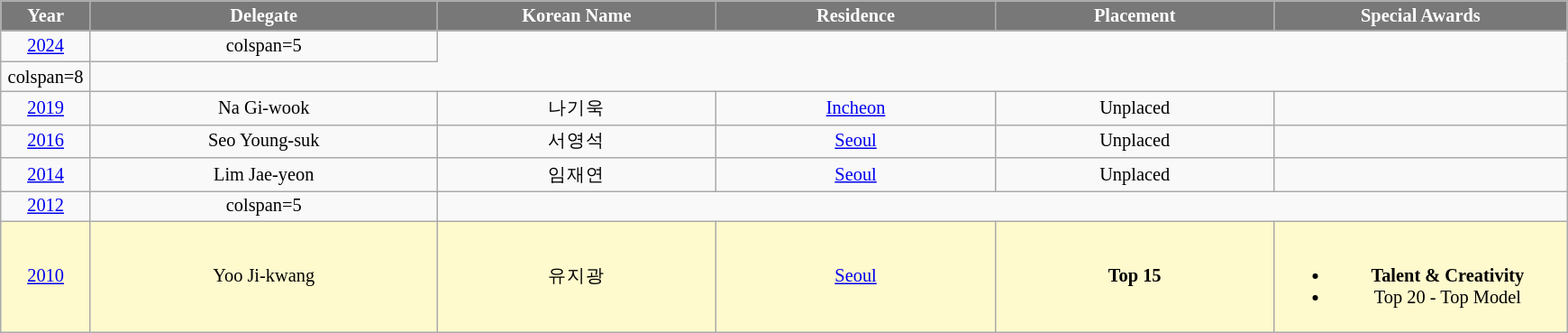<table class="wikitable sortable" style="font-size: 85%; text-align:center">
<tr>
<th width="60" style="background-color:#787878;color:#FFFFFF;">Year</th>
<th width="250" style="background-color:#787878;color:#FFFFFF;">Delegate</th>
<th width="200" style="background-color:#787878;color:#FFFFFF;">Korean Name</th>
<th width="200" style="background-color:#787878;color:#FFFFFF;">Residence</th>
<th width="200" style="background-color:#787878;color:#FFFFFF;">Placement</th>
<th width="210" style="background-color:#787878;color:#FFFFFF;">Special Awards</th>
</tr>
<tr>
<td><a href='#'>2024</a></td>
<td>colspan=5 </td>
</tr>
<tr>
<td>colspan=8 </td>
</tr>
<tr>
<td><a href='#'>2019</a></td>
<td>Na Gi-wook</td>
<td>나기욱</td>
<td><a href='#'>Incheon</a></td>
<td>Unplaced</td>
<td></td>
</tr>
<tr>
<td><a href='#'>2016</a></td>
<td>Seo Young-suk</td>
<td>서영석</td>
<td><a href='#'>Seoul</a></td>
<td>Unplaced</td>
<td></td>
</tr>
<tr>
<td><a href='#'>2014</a></td>
<td>Lim Jae-yeon</td>
<td>임재연</td>
<td><a href='#'>Seoul</a></td>
<td>Unplaced</td>
<td></td>
</tr>
<tr>
<td><a href='#'>2012</a></td>
<td>colspan=5 </td>
</tr>
<tr style="background-color:#FFFACD;">
<td><a href='#'>2010</a></td>
<td>Yoo Ji-kwang</td>
<td>유지광</td>
<td><a href='#'>Seoul</a></td>
<td><strong>Top 15</strong></td>
<td><br><ul><li><strong>Talent & Creativity</strong></li><li>Top 20 - Top Model</li></ul></td>
</tr>
</table>
